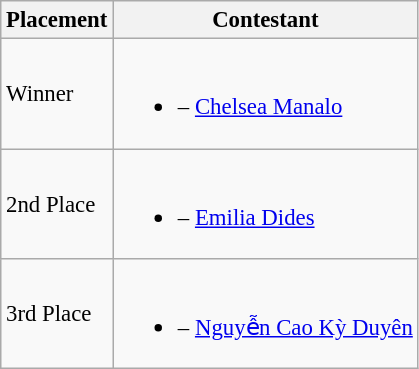<table class="wikitable sortable" style="font-size: 95%;">
<tr>
<th>Placement</th>
<th>Contestant</th>
</tr>
<tr>
<td>Winner</td>
<td><br><ul><li> – <a href='#'>Chelsea Manalo</a></li></ul></td>
</tr>
<tr>
<td>2nd Place</td>
<td><br><ul><li> – <a href='#'>Emilia Dides</a></li></ul></td>
</tr>
<tr>
<td>3rd Place</td>
<td><br><ul><li> – <a href='#'>Nguyễn Cao Kỳ Duyên</a></li></ul></td>
</tr>
</table>
